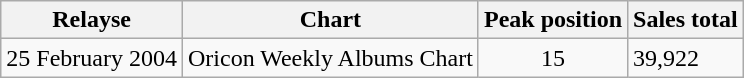<table class="wikitable">
<tr>
<th>Relayse</th>
<th>Chart</th>
<th>Peak position</th>
<th>Sales total</th>
</tr>
<tr>
<td>25 February 2004</td>
<td>Oricon Weekly Albums Chart</td>
<td align="center">15</td>
<td>39,922</td>
</tr>
</table>
